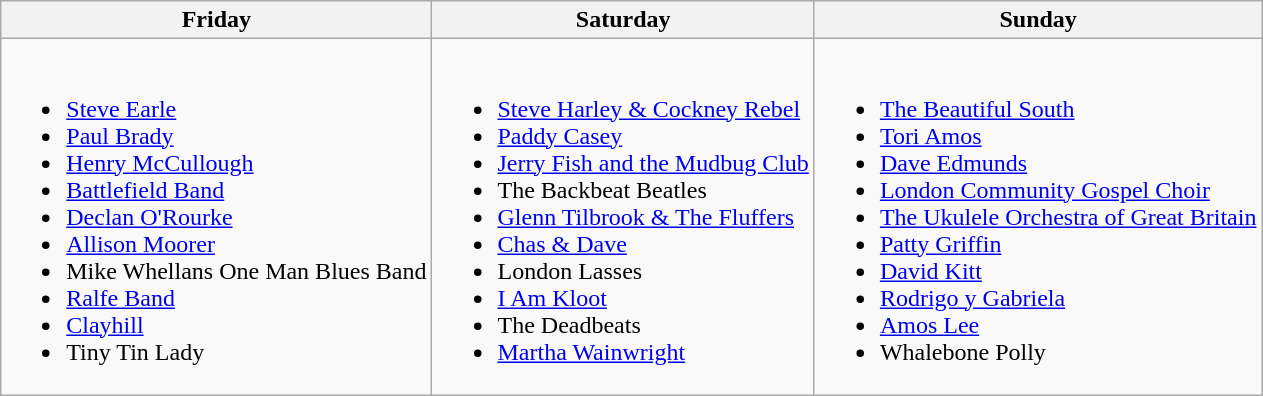<table class="wikitable">
<tr>
<th>Friday</th>
<th>Saturday</th>
<th>Sunday</th>
</tr>
<tr valign="top">
<td><br><ul><li><a href='#'>Steve Earle</a></li><li><a href='#'>Paul Brady</a></li><li><a href='#'>Henry McCullough</a></li><li><a href='#'>Battlefield Band</a></li><li><a href='#'>Declan O'Rourke</a></li><li><a href='#'>Allison Moorer</a></li><li>Mike Whellans One Man Blues Band</li><li><a href='#'>Ralfe Band</a></li><li><a href='#'>Clayhill</a></li><li>Tiny Tin Lady</li></ul></td>
<td><br><ul><li><a href='#'>Steve Harley & Cockney Rebel</a></li><li><a href='#'>Paddy Casey</a></li><li><a href='#'>Jerry Fish and the Mudbug Club</a></li><li>The Backbeat Beatles</li><li><a href='#'>Glenn Tilbrook & The Fluffers</a></li><li><a href='#'>Chas & Dave</a></li><li>London Lasses</li><li><a href='#'>I Am Kloot</a></li><li>The Deadbeats</li><li><a href='#'>Martha Wainwright</a></li></ul></td>
<td><br><ul><li><a href='#'>The Beautiful South</a></li><li><a href='#'>Tori Amos</a></li><li><a href='#'>Dave Edmunds</a></li><li><a href='#'>London Community Gospel Choir</a></li><li><a href='#'>The Ukulele Orchestra of Great Britain</a></li><li><a href='#'>Patty Griffin</a></li><li><a href='#'>David Kitt</a></li><li><a href='#'>Rodrigo y Gabriela</a></li><li><a href='#'>Amos Lee</a></li><li>Whalebone Polly</li></ul></td>
</tr>
</table>
